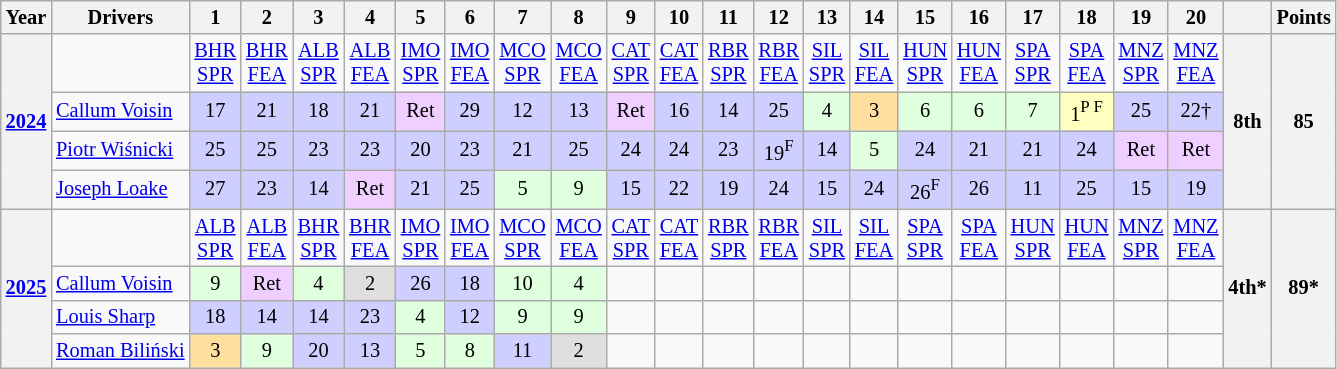<table class="wikitable" style="text-align:center; font-size:85%">
<tr>
<th>Year</th>
<th>Drivers</th>
<th>1</th>
<th>2</th>
<th>3</th>
<th>4</th>
<th>5</th>
<th>6</th>
<th>7</th>
<th>8</th>
<th>9</th>
<th>10</th>
<th>11</th>
<th>12</th>
<th>13</th>
<th>14</th>
<th>15</th>
<th>16</th>
<th>17</th>
<th>18</th>
<th>19</th>
<th>20</th>
<th></th>
<th>Points</th>
</tr>
<tr>
<th rowspan=4><a href='#'>2024</a></th>
<td></td>
<td><a href='#'>BHR<br>SPR</a></td>
<td><a href='#'>BHR<br>FEA</a></td>
<td><a href='#'>ALB<br>SPR</a></td>
<td><a href='#'>ALB<br>FEA</a></td>
<td><a href='#'>IMO<br>SPR</a></td>
<td><a href='#'>IMO<br>FEA</a></td>
<td><a href='#'>MCO<br>SPR</a></td>
<td><a href='#'>MCO<br>FEA</a></td>
<td><a href='#'>CAT<br>SPR</a></td>
<td><a href='#'>CAT<br>FEA</a></td>
<td><a href='#'>RBR<br>SPR</a></td>
<td><a href='#'>RBR<br>FEA</a></td>
<td><a href='#'>SIL<br>SPR</a></td>
<td><a href='#'>SIL<br>FEA</a></td>
<td><a href='#'>HUN<br>SPR</a></td>
<td><a href='#'>HUN<br>FEA</a></td>
<td><a href='#'>SPA<br>SPR</a></td>
<td><a href='#'>SPA<br>FEA</a></td>
<td><a href='#'>MNZ<br>SPR</a></td>
<td><a href='#'>MNZ<br>FEA</a></td>
<th rowspan=4 style="background:#;">8th</th>
<th rowspan=4 style="background:#;">85</th>
</tr>
<tr>
<td align=left> <a href='#'>Callum Voisin</a></td>
<td style="background:#CFCFFF;">17</td>
<td style="background:#CFCFFF;">21</td>
<td style="background:#CFCFFF;">18</td>
<td style="background:#CFCFFF;">21</td>
<td style="background:#EFCFFF;">Ret</td>
<td style="background:#CFCFFF;">29</td>
<td style="background:#CFCFFF;">12</td>
<td style="background:#CFCFFF;">13</td>
<td style="background:#EFCFFF;">Ret</td>
<td style="background:#CFCFFF;">16</td>
<td style="background:#CFCFFF;">14</td>
<td style="background:#CFCFFF;">25</td>
<td style="background:#DFFFDF;">4</td>
<td style="background:#FFDF9F;">3</td>
<td style="background:#DFFFDF;">6</td>
<td style="background:#DFFFDF;">6</td>
<td style="background:#DFFFDF;">7</td>
<td style="background:#FFFFBF;">1<span><sup>P F</sup></span></td>
<td style="background:#CFCFFF;">25</td>
<td style="background:#CFCFFF;">22†</td>
</tr>
<tr>
<td align=left> <a href='#'>Piotr Wiśnicki</a></td>
<td style="background:#CFCFFF;">25</td>
<td style="background:#CFCFFF;">25</td>
<td style="background:#CFCFFF;">23</td>
<td style="background:#CFCFFF;">23</td>
<td style="background:#CFCFFF;">20</td>
<td style="background:#CFCFFF;">23</td>
<td style="background:#CFCFFF;">21</td>
<td style="background:#CFCFFF;">25</td>
<td style="background:#CFCFFF;">24</td>
<td style="background:#CFCFFF;">24</td>
<td style="background:#CFCFFF;">23</td>
<td style="background:#CFCFFF;">19<span><sup>F</sup></span></td>
<td style="background:#CFCFFF;">14</td>
<td style="background:#DFFFDF;">5</td>
<td style="background:#CFCFFF;">24</td>
<td style="background:#CFCFFF;">21</td>
<td style="background:#CFCFFF;">21</td>
<td style="background:#CFCFFF;">24</td>
<td style="background:#EFCFFF;">Ret</td>
<td style="background:#EFCFFF;">Ret</td>
</tr>
<tr>
<td align=left> <a href='#'>Joseph Loake</a></td>
<td style="background:#CFCFFF;">27</td>
<td style="background:#CFCFFF;">23</td>
<td style="background:#CFCFFF;">14</td>
<td style="background:#EFCFFF;">Ret</td>
<td style="background:#CFCFFF;">21</td>
<td style="background:#CFCFFF;">25</td>
<td style="background:#DFFFDF;">5</td>
<td style="background:#DFFFDF;">9</td>
<td style="background:#CFCFFF;">15</td>
<td style="background:#CFCFFF;">22</td>
<td style="background:#CFCFFF;">19</td>
<td style="background:#CFCFFF;">24</td>
<td style="background:#CFCFFF;">15</td>
<td style="background:#CFCFFF;">24</td>
<td style="background:#CFCFFF;">26<span><sup>F</sup></span></td>
<td style="background:#CFCFFF;">26</td>
<td style="background:#CFCFFF;">11</td>
<td style="background:#CFCFFF;">25</td>
<td style="background:#CFCFFF;">15</td>
<td style="background:#CFCFFF;">19</td>
</tr>
<tr>
<th rowspan=4><a href='#'>2025</a></th>
<td></td>
<td><a href='#'>ALB<br>SPR</a></td>
<td><a href='#'>ALB<br>FEA</a></td>
<td><a href='#'>BHR<br>SPR</a></td>
<td><a href='#'>BHR<br>FEA</a></td>
<td><a href='#'>IMO<br>SPR</a></td>
<td><a href='#'>IMO<br>FEA</a></td>
<td><a href='#'>MCO<br>SPR</a></td>
<td><a href='#'>MCO<br>FEA</a></td>
<td><a href='#'>CAT<br>SPR</a></td>
<td><a href='#'>CAT<br>FEA</a></td>
<td><a href='#'>RBR<br>SPR</a></td>
<td><a href='#'>RBR<br>FEA</a></td>
<td><a href='#'>SIL<br>SPR</a></td>
<td><a href='#'>SIL<br>FEA</a></td>
<td><a href='#'>SPA<br>SPR</a></td>
<td><a href='#'>SPA<br>FEA</a></td>
<td><a href='#'>HUN<br>SPR</a></td>
<td><a href='#'>HUN<br>FEA</a></td>
<td><a href='#'>MNZ<br>SPR</a></td>
<td><a href='#'>MNZ<br>FEA</a></td>
<th rowspan=4 style="background:#;">4th*</th>
<th rowspan=4 style="background:#;">89*</th>
</tr>
<tr>
<td align=left> <a href='#'>Callum Voisin</a></td>
<td style="background:#DFFFDF;">9</td>
<td style="background:#EFCFFF;">Ret</td>
<td style="background:#DFFFDF;">4</td>
<td style="background:#DFDFDF;">2</td>
<td style="background:#CFCFFF;">26</td>
<td style="background:#CFCFFF;">18</td>
<td style="background:#DFFFDF;">10</td>
<td style="background:#DFFFDF;">4</td>
<td></td>
<td></td>
<td></td>
<td></td>
<td></td>
<td></td>
<td></td>
<td></td>
<td></td>
<td></td>
<td></td>
<td></td>
</tr>
<tr>
<td align=left> <a href='#'>Louis Sharp</a></td>
<td style="background:#CFCFFF;">18</td>
<td style="background:#CFCFFF;">14</td>
<td style="background:#CFCFFF;">14</td>
<td style="background:#CFCFFF;">23</td>
<td style="background:#DFFFDF;">4</td>
<td style="background:#CFCFFF;">12</td>
<td style="background:#DFFFDF;">9</td>
<td style="background:#DFFFDF;">9</td>
<td></td>
<td></td>
<td></td>
<td></td>
<td></td>
<td></td>
<td></td>
<td></td>
<td></td>
<td></td>
<td></td>
</tr>
<tr>
<td align=left> <a href='#'>Roman Biliński</a></td>
<td style="background:#FFDF9F;">3</td>
<td style="background:#DFFFDF;">9</td>
<td style="background:#CFCFFF;">20</td>
<td style="background:#CFCFFF;">13</td>
<td style="background:#DFFFDF;">5</td>
<td style="background:#DFFFDF;">8</td>
<td style="background:#CFCFFF;">11</td>
<td style="background:#DFDFDF;">2</td>
<td></td>
<td></td>
<td></td>
<td></td>
<td></td>
<td></td>
<td></td>
<td></td>
<td></td>
<td></td>
<td></td>
<td></td>
</tr>
</table>
